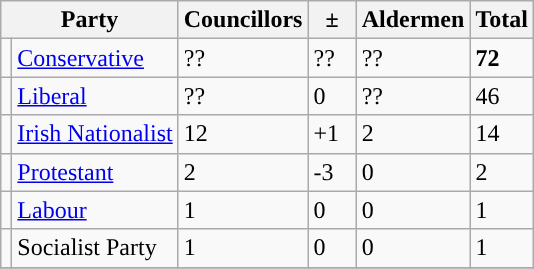<table class="wikitable">
<tr>
<th colspan="2">Party</th>
<th>Councillors</th>
<th>  ±  </th>
<th>Aldermen</th>
<th>Total</th>
</tr>
<tr>
<td style="background-color: "></td>
<td><a href='#'>Conservative</a></td>
<td>??</td>
<td>??</td>
<td>??</td>
<td><strong>72</strong></td>
</tr>
<tr>
<td style="background-color: "></td>
<td><a href='#'>Liberal</a></td>
<td>??</td>
<td>0</td>
<td>??</td>
<td>46</td>
</tr>
<tr>
<td style="background-color: "></td>
<td><a href='#'>Irish Nationalist</a></td>
<td>12</td>
<td>+1</td>
<td>2</td>
<td>14</td>
</tr>
<tr>
<td style="background-color: "></td>
<td><a href='#'>Protestant</a></td>
<td>2</td>
<td>-3</td>
<td>0</td>
<td>2</td>
</tr>
<tr>
<td style="background-color: "></td>
<td><a href='#'>Labour</a></td>
<td>1</td>
<td>0</td>
<td>0</td>
<td>1</td>
</tr>
<tr>
<td style="background-color: "></td>
<td>Socialist Party</td>
<td>1</td>
<td>0</td>
<td>0</td>
<td>1</td>
</tr>
<tr>
</tr>
</table>
